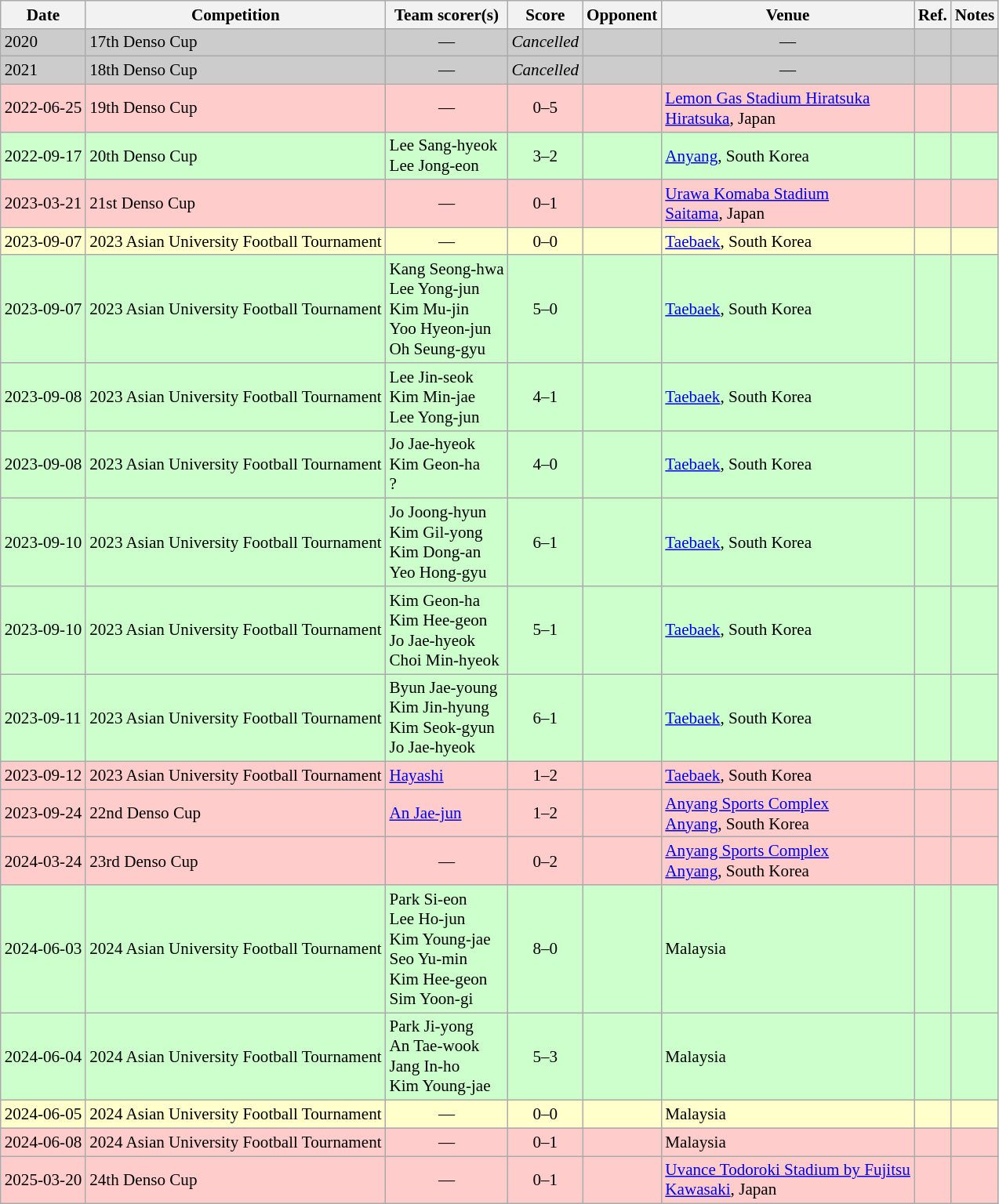<table class="wikitable" style="font-size:88%;">
<tr>
<th>Date</th>
<th>Competition</th>
<th>Team scorer(s)</th>
<th>Score</th>
<th>Opponent</th>
<th>Venue</th>
<th>Ref.</th>
<th>Notes</th>
</tr>
<tr bgcolor="#cccccc">
<td>2020</td>
<td>17th Denso Cup</td>
<td align="center">—</td>
<td align="center"><em>Cancelled</em></td>
<td></td>
<td align="center">—</td>
<td></td>
<td></td>
</tr>
<tr bgcolor="#cccccc">
<td>2021</td>
<td>18th Denso Cup</td>
<td align="center">—</td>
<td align="center"><em>Cancelled</em></td>
<td></td>
<td align="center">—</td>
<td></td>
<td></td>
</tr>
<tr bgcolor="#ffcccc">
<td>2022-06-25</td>
<td>19th Denso Cup</td>
<td align="center">—</td>
<td align="center">0–5</td>
<td></td>
<td><a href='#'>Lemon Gas Stadium Hiratsuka</a><br><a href='#'>Hiratsuka</a>, Japan</td>
<td></td>
<td></td>
</tr>
<tr bgcolor="#ccffcc">
<td>2022-09-17</td>
<td>20th Denso Cup</td>
<td>Lee Sang-hyeok <br>Lee Jong-eon </td>
<td align="center">3–2 </td>
<td></td>
<td><a href='#'>Anyang</a>, South Korea</td>
<td></td>
<td></td>
</tr>
<tr bgcolor="#ffcccc">
<td>2023-03-21</td>
<td>21st Denso Cup</td>
<td align="center">—</td>
<td align="center">0–1</td>
<td></td>
<td><a href='#'>Urawa Komaba Stadium</a><br><a href='#'>Saitama</a>, Japan</td>
<td></td>
<td></td>
</tr>
<tr bgcolor="#ffffcc">
<td>2023-09-07</td>
<td>2023 Asian University Football Tournament</td>
<td align="center">—</td>
<td align="center">0–0</td>
<td></td>
<td><a href='#'>Taebaek</a>, South Korea</td>
<td></td>
<td></td>
</tr>
<tr bgcolor="#ccffcc">
<td>2023-09-07</td>
<td>2023 Asian University Football Tournament</td>
<td>Kang Seong-hwa <br>Lee Yong-jun <br>Kim Mu-jin <br>Yoo Hyeon-jun <br>Oh Seung-gyu </td>
<td align="center">5–0</td>
<td></td>
<td><a href='#'>Taebaek</a>, South Korea</td>
<td></td>
<td></td>
</tr>
<tr bgcolor="#ccffcc">
<td>2023-09-08</td>
<td>2023 Asian University Football Tournament</td>
<td>Lee Jin-seok <br>Kim Min-jae <br>Lee Yong-jun </td>
<td align="center">4–1</td>
<td></td>
<td><a href='#'>Taebaek</a>, South Korea</td>
<td></td>
<td></td>
</tr>
<tr bgcolor="#ccffcc">
<td>2023-09-08</td>
<td>2023 Asian University Football Tournament</td>
<td>Jo Jae-hyeok <br>Kim Geon-ha <br>? </td>
<td align="center">4–0</td>
<td></td>
<td><a href='#'>Taebaek</a>, South Korea</td>
<td></td>
<td></td>
</tr>
<tr bgcolor="#ccffcc">
<td>2023-09-10</td>
<td>2023 Asian University Football Tournament</td>
<td>Jo Joong-hyun <br>Kim Gil-yong <br>Kim Dong-an <br>Yeo Hong-gyu </td>
<td align="center">6–1</td>
<td></td>
<td><a href='#'>Taebaek</a>, South Korea</td>
<td></td>
<td></td>
</tr>
<tr bgcolor="#ccffcc">
<td>2023-09-10</td>
<td>2023 Asian University Football Tournament</td>
<td>Kim Geon-ha <br>Kim Hee-geon <br>Jo Jae-hyeok <br>Choi Min-hyeok </td>
<td align="center">5–1</td>
<td></td>
<td><a href='#'>Taebaek</a>, South Korea</td>
<td></td>
<td></td>
</tr>
<tr bgcolor="#ccffcc">
<td>2023-09-11</td>
<td>2023 Asian University Football Tournament</td>
<td>Byun Jae-young <br>Kim Jin-hyung <br>Kim Seok-gyun <br>Jo Jae-hyeok </td>
<td align="center">6–1</td>
<td></td>
<td><a href='#'>Taebaek</a>, South Korea</td>
<td></td>
<td></td>
</tr>
<tr bgcolor="#ffcccc">
<td>2023-09-12</td>
<td>2023 Asian University Football Tournament</td>
<td><a href='#'>Hayashi</a> </td>
<td align="center">1–2</td>
<td></td>
<td><a href='#'>Taebaek</a>, South Korea</td>
<td></td>
<td></td>
</tr>
<tr bgcolor="#ffcccc">
<td>2023-09-24</td>
<td>22nd Denso Cup</td>
<td><a href='#'>An Jae-jun</a> </td>
<td align="center">1–2</td>
<td></td>
<td><a href='#'>Anyang Sports Complex</a><br><a href='#'>Anyang</a>, South Korea</td>
<td></td>
<td></td>
</tr>
<tr bgcolor="#ffcccc">
<td>2024-03-24</td>
<td>23rd Denso Cup</td>
<td align="center">—</td>
<td align="center">0–2</td>
<td></td>
<td><a href='#'>Anyang Sports Complex</a><br><a href='#'>Anyang</a>, South Korea</td>
<td></td>
<td></td>
</tr>
<tr bgcolor="#ccffcc">
<td>2024-06-03</td>
<td>2024 Asian University Football Tournament</td>
<td>Park Si-eon <br>Lee Ho-jun <br>Kim Young-jae <br>Seo Yu-min <br>Kim Hee-geon <br>Sim Yoon-gi </td>
<td align="center">8–0</td>
<td></td>
<td>Malaysia</td>
<td></td>
<td></td>
</tr>
<tr bgcolor="#ccffcc">
<td>2024-06-04</td>
<td>2024 Asian University Football Tournament</td>
<td>Park Ji-yong <br>An Tae-wook <br>Jang In-ho <br>Kim Young-jae </td>
<td align="center">5–3</td>
<td></td>
<td>Malaysia</td>
<td></td>
<td></td>
</tr>
<tr bgcolor="#ffffcc">
<td>2024-06-05</td>
<td>2024 Asian University Football Tournament</td>
<td align="center">—</td>
<td align="center">0–0</td>
<td></td>
<td>Malaysia</td>
<td></td>
<td></td>
</tr>
<tr bgcolor="#ffcccc">
<td>2024-06-08</td>
<td>2024 Asian University Football Tournament</td>
<td align="center">—</td>
<td align="center">0–1</td>
<td></td>
<td>Malaysia</td>
<td></td>
<td></td>
</tr>
<tr bgcolor="#ffcccc">
<td>2025-03-20</td>
<td>24th Denso Cup</td>
<td align="center">—</td>
<td align="center">0–1</td>
<td></td>
<td><a href='#'>Uvance Todoroki Stadium by Fujitsu</a><br><a href='#'>Kawasaki</a>, Japan</td>
<td></td>
<td></td>
</tr>
</table>
